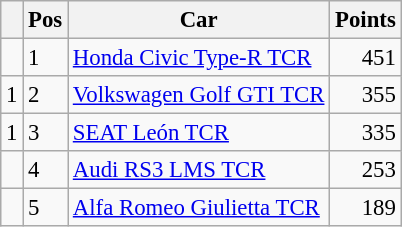<table class="wikitable" style="font-size: 95%;">
<tr>
<th></th>
<th>Pos</th>
<th>Car</th>
<th>Points</th>
</tr>
<tr>
<td align="left"></td>
<td>1</td>
<td><a href='#'>Honda Civic Type-R TCR</a></td>
<td align="right">451</td>
</tr>
<tr>
<td align="left"> 1</td>
<td>2</td>
<td><a href='#'>Volkswagen Golf GTI TCR</a></td>
<td align="right">355</td>
</tr>
<tr>
<td align="left"> 1</td>
<td>3</td>
<td><a href='#'>SEAT León TCR</a></td>
<td align="right">335</td>
</tr>
<tr>
<td align="left"></td>
<td>4</td>
<td><a href='#'>Audi RS3 LMS TCR</a></td>
<td align="right">253</td>
</tr>
<tr>
<td align="left"></td>
<td>5</td>
<td><a href='#'>Alfa Romeo Giulietta TCR</a></td>
<td align="right">189</td>
</tr>
</table>
